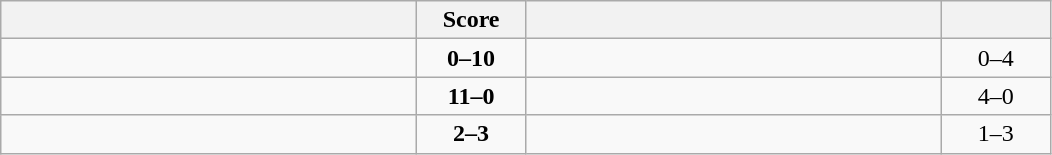<table class="wikitable" style="text-align: center; ">
<tr>
<th align="right" width="270"></th>
<th width="65">Score</th>
<th align="left" width="270"></th>
<th width="65"></th>
</tr>
<tr>
<td align="left"></td>
<td><strong>0–10</strong></td>
<td align="left"><strong></strong></td>
<td>0–4 <strong></strong></td>
</tr>
<tr>
<td align="left"><strong></strong></td>
<td><strong>11–0</strong></td>
<td align="left"></td>
<td>4–0 <strong></strong></td>
</tr>
<tr>
<td align="left"></td>
<td><strong>2–3</strong></td>
<td align="left"><strong></strong></td>
<td>1–3 <strong></strong></td>
</tr>
</table>
